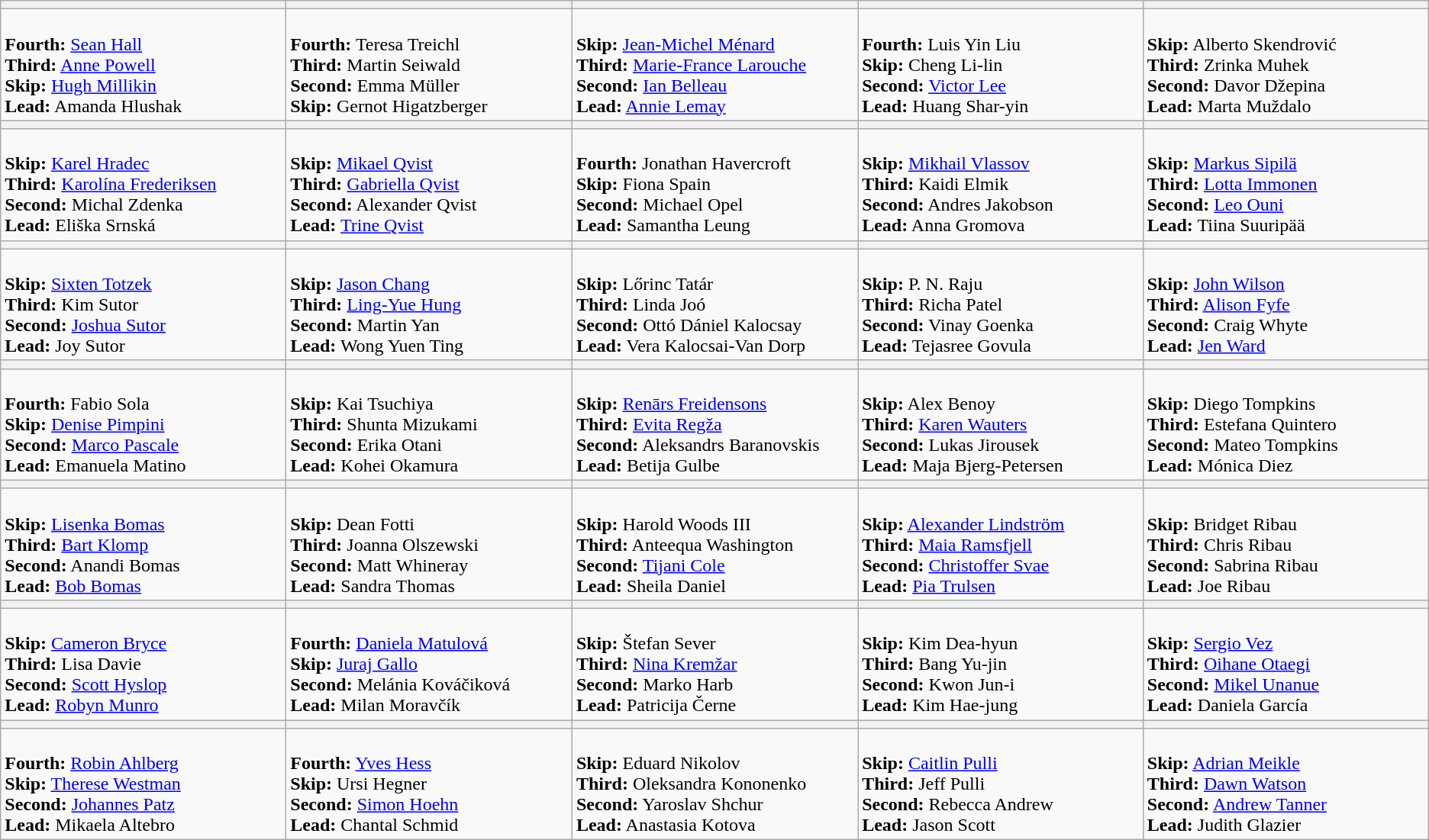<table class="wikitable">
<tr>
<th width=250></th>
<th width=250></th>
<th width=250></th>
<th width=250></th>
<th width=250></th>
</tr>
<tr>
<td><br><strong>Fourth:</strong> <a href='#'>Sean Hall</a><br>
<strong>Third:</strong> <a href='#'>Anne Powell</a><br>
<strong>Skip:</strong> <a href='#'>Hugh Millikin</a><br>
<strong>Lead:</strong> Amanda Hlushak</td>
<td><br><strong>Fourth:</strong> Teresa Treichl<br>
<strong>Third:</strong> Martin Seiwald<br>
<strong>Second:</strong> Emma Müller<br>
<strong>Skip:</strong> Gernot Higatzberger</td>
<td><br><strong>Skip:</strong> <a href='#'>Jean-Michel Ménard</a><br>
<strong>Third:</strong> <a href='#'>Marie-France Larouche</a><br>
<strong>Second:</strong> <a href='#'>Ian Belleau</a><br>
<strong>Lead:</strong> <a href='#'>Annie Lemay</a></td>
<td><br><strong>Fourth:</strong> Luis Yin Liu<br>
<strong>Skip:</strong> Cheng Li-lin<br>
<strong>Second:</strong> <a href='#'>Victor Lee</a><br>
<strong>Lead:</strong> Huang Shar-yin</td>
<td><br><strong>Skip:</strong> Alberto Skendrović<br>
<strong>Third:</strong> Zrinka Muhek<br>
<strong>Second:</strong> Davor Džepina<br>
<strong>Lead:</strong> Marta Muždalo</td>
</tr>
<tr>
<th width=250></th>
<th width=250></th>
<th width=250></th>
<th width=250></th>
<th width=250></th>
</tr>
<tr>
<td><br><strong>Skip:</strong> <a href='#'>Karel Hradec</a><br>
<strong>Third:</strong> <a href='#'>Karolína Frederiksen</a><br>
<strong>Second:</strong> Michal Zdenka<br>
<strong>Lead:</strong> Eliška Srnská</td>
<td><br><strong>Skip:</strong> <a href='#'>Mikael Qvist</a><br>
<strong>Third:</strong> <a href='#'>Gabriella Qvist</a><br>
<strong>Second:</strong> Alexander Qvist<br>
<strong>Lead:</strong> <a href='#'>Trine Qvist</a></td>
<td><br><strong>Fourth:</strong> Jonathan Havercroft<br>
<strong>Skip:</strong> Fiona Spain<br>
<strong>Second:</strong> Michael Opel<br>
<strong>Lead:</strong> Samantha Leung</td>
<td><br><strong>Skip:</strong> <a href='#'>Mikhail Vlassov</a><br>
<strong>Third:</strong> Kaidi Elmik<br>
<strong>Second:</strong> Andres Jakobson<br>
<strong>Lead:</strong> Anna Gromova</td>
<td><br><strong>Skip:</strong> <a href='#'>Markus Sipilä</a><br>
<strong>Third:</strong> <a href='#'>Lotta Immonen</a><br>
<strong>Second:</strong> <a href='#'>Leo Ouni</a><br>
<strong>Lead:</strong> Tiina Suuripää</td>
</tr>
<tr>
<th width=250></th>
<th width=250></th>
<th width=250></th>
<th width=250></th>
<th width=250></th>
</tr>
<tr>
<td><br><strong>Skip:</strong> <a href='#'>Sixten Totzek</a><br>
<strong>Third:</strong> Kim Sutor<br>
<strong>Second:</strong> <a href='#'>Joshua Sutor</a><br>
<strong>Lead:</strong> Joy Sutor</td>
<td><br><strong>Skip:</strong> <a href='#'>Jason Chang</a><br>
<strong>Third:</strong> <a href='#'>Ling-Yue Hung</a><br>
<strong>Second:</strong> Martin Yan<br>
<strong>Lead:</strong> Wong Yuen Ting</td>
<td><br><strong>Skip:</strong> Lőrinc Tatár<br>
<strong>Third:</strong> Linda Joó<br>
<strong>Second:</strong> Ottó Dániel Kalocsay<br>
<strong>Lead:</strong> Vera Kalocsai-Van Dorp</td>
<td><br><strong>Skip:</strong> P. N. Raju<br>
<strong>Third:</strong> Richa Patel<br>
<strong>Second:</strong> Vinay Goenka<br>
<strong>Lead:</strong> Tejasree Govula</td>
<td><br><strong>Skip:</strong> <a href='#'>John Wilson</a><br>
<strong>Third:</strong> <a href='#'>Alison Fyfe</a><br>
<strong>Second:</strong> Craig Whyte<br>
<strong>Lead:</strong> <a href='#'>Jen Ward</a></td>
</tr>
<tr>
<th width=250></th>
<th width=250></th>
<th width=250></th>
<th width=250></th>
<th width=250></th>
</tr>
<tr>
<td><br><strong>Fourth:</strong> Fabio Sola<br>
<strong>Skip:</strong> <a href='#'>Denise Pimpini</a><br>
<strong>Second:</strong> <a href='#'>Marco Pascale</a><br>
<strong>Lead:</strong> Emanuela Matino</td>
<td><br><strong>Skip:</strong> Kai Tsuchiya<br>
<strong>Third:</strong> Shunta Mizukami<br>
<strong>Second:</strong> Erika Otani<br>
<strong>Lead:</strong> Kohei Okamura</td>
<td><br><strong>Skip:</strong> <a href='#'>Renārs Freidensons</a><br>
<strong>Third:</strong> <a href='#'>Evita Regža</a><br>
<strong>Second:</strong> Aleksandrs Baranovskis<br>
<strong>Lead:</strong> Betija Gulbe</td>
<td><br><strong>Skip:</strong> Alex Benoy<br>
<strong>Third:</strong> <a href='#'>Karen Wauters</a><br>
<strong>Second:</strong> Lukas Jirousek<br>
<strong>Lead:</strong> Maja Bjerg-Petersen</td>
<td><br><strong>Skip:</strong> Diego Tompkins<br>
<strong>Third:</strong> Estefana Quintero<br>
<strong>Second:</strong> Mateo Tompkins<br>
<strong>Lead:</strong> Mónica Diez</td>
</tr>
<tr>
<th width=250></th>
<th width=250></th>
<th width=250></th>
<th width=250></th>
<th width=250></th>
</tr>
<tr>
<td><br><strong>Skip:</strong> <a href='#'>Lisenka Bomas</a><br>
<strong>Third:</strong> <a href='#'>Bart Klomp</a><br>
<strong>Second:</strong> Anandi Bomas<br>
<strong>Lead:</strong> <a href='#'>Bob Bomas</a></td>
<td><br><strong>Skip:</strong> Dean Fotti<br>
<strong>Third:</strong> Joanna Olszewski<br>
<strong>Second:</strong> Matt Whineray<br>
<strong>Lead:</strong> Sandra Thomas</td>
<td><br><strong>Skip:</strong> Harold Woods III<br>
<strong>Third:</strong> Anteequa Washington<br>
<strong>Second:</strong> <a href='#'>Tijani Cole</a><br>
<strong>Lead:</strong> Sheila Daniel</td>
<td><br><strong>Skip:</strong> <a href='#'>Alexander Lindström</a><br>
<strong>Third:</strong> <a href='#'>Maia Ramsfjell</a><br>
<strong>Second:</strong> <a href='#'>Christoffer Svae</a><br>
<strong>Lead:</strong> <a href='#'>Pia Trulsen</a></td>
<td><br><strong>Skip:</strong> Bridget Ribau<br>
<strong>Third:</strong> Chris Ribau<br>
<strong>Second:</strong> Sabrina Ribau<br>
<strong>Lead:</strong> Joe Ribau</td>
</tr>
<tr>
<th width=250></th>
<th width=250></th>
<th width=250></th>
<th width=250></th>
<th width=250></th>
</tr>
<tr>
<td><br><strong>Skip:</strong> <a href='#'>Cameron Bryce</a><br>
<strong>Third:</strong> Lisa Davie<br>
<strong>Second:</strong> <a href='#'>Scott Hyslop</a><br>
<strong>Lead:</strong> <a href='#'>Robyn Munro</a></td>
<td><br><strong>Fourth:</strong> <a href='#'>Daniela Matulová</a><br>
<strong>Skip:</strong> <a href='#'>Juraj Gallo</a><br>
<strong>Second:</strong> Melánia Kováčiková<br>
<strong>Lead:</strong> Milan Moravčík</td>
<td><br><strong>Skip:</strong> Štefan Sever<br>
<strong>Third:</strong> <a href='#'>Nina Kremžar</a><br>
<strong>Second:</strong> Marko Harb<br>
<strong>Lead:</strong> Patricija Černe</td>
<td><br><strong>Skip:</strong> Kim Dea-hyun<br>
<strong>Third:</strong> Bang Yu-jin<br>
<strong>Second:</strong> Kwon Jun-i<br>
<strong>Lead:</strong> Kim Hae-jung</td>
<td><br><strong>Skip:</strong> <a href='#'>Sergio Vez</a><br>
<strong>Third:</strong> <a href='#'>Oihane Otaegi</a><br>
<strong>Second:</strong> <a href='#'>Mikel Unanue</a><br>
<strong>Lead:</strong> Daniela García</td>
</tr>
<tr>
<th width=250></th>
<th width=250></th>
<th width=250></th>
<th width=250></th>
<th width=250></th>
</tr>
<tr>
<td><br><strong>Fourth:</strong> <a href='#'>Robin Ahlberg</a><br>
<strong>Skip:</strong> <a href='#'>Therese Westman</a><br>
<strong>Second:</strong> <a href='#'>Johannes Patz</a><br>
<strong>Lead:</strong> Mikaela Altebro</td>
<td><br><strong>Fourth:</strong> <a href='#'>Yves Hess</a><br>
<strong>Skip:</strong> Ursi Hegner<br>
<strong>Second:</strong> <a href='#'>Simon Hoehn</a><br>
<strong>Lead:</strong> Chantal Schmid</td>
<td><br><strong>Skip:</strong> Eduard Nikolov<br>
<strong>Third:</strong> Oleksandra Kononenko<br>
<strong>Second:</strong> Yaroslav Shchur<br>
<strong>Lead:</strong> Anastasia Kotova</td>
<td><br><strong>Skip:</strong> <a href='#'>Caitlin Pulli</a><br>
<strong>Third:</strong> Jeff Pulli<br>
<strong>Second:</strong> Rebecca Andrew<br>
<strong>Lead:</strong> Jason Scott</td>
<td><br><strong>Skip:</strong> <a href='#'>Adrian Meikle</a><br>
<strong>Third:</strong> <a href='#'>Dawn Watson</a><br>
<strong>Second:</strong> <a href='#'>Andrew Tanner</a><br>
<strong>Lead:</strong> Judith Glazier</td>
</tr>
</table>
